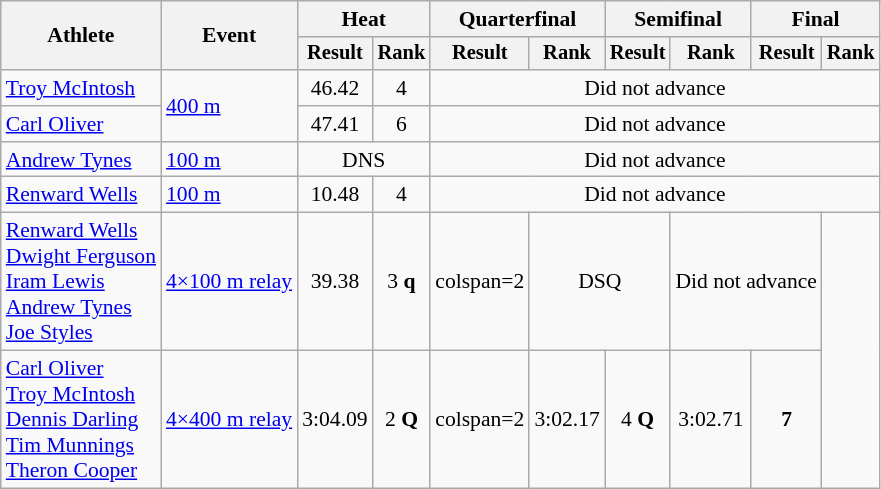<table class="wikitable" style="font-size:90%">
<tr>
<th rowspan="2">Athlete</th>
<th rowspan="2">Event</th>
<th colspan="2">Heat</th>
<th colspan="2">Quarterfinal</th>
<th colspan="2">Semifinal</th>
<th colspan="2">Final</th>
</tr>
<tr style="font-size:95%">
<th>Result</th>
<th>Rank</th>
<th>Result</th>
<th>Rank</th>
<th>Result</th>
<th>Rank</th>
<th>Result</th>
<th>Rank</th>
</tr>
<tr align=center>
<td align=left><a href='#'>Troy McIntosh</a></td>
<td align=left rowspan=2><a href='#'>400 m</a></td>
<td>46.42</td>
<td>4</td>
<td colspan=6>Did not advance</td>
</tr>
<tr align=center>
<td align=left><a href='#'>Carl Oliver</a></td>
<td>47.41</td>
<td>6</td>
<td colspan=6>Did not advance</td>
</tr>
<tr align=center>
<td align=left><a href='#'>Andrew Tynes</a></td>
<td align=left><a href='#'>100 m</a></td>
<td colspan=2>DNS</td>
<td colspan=6>Did not advance</td>
</tr>
<tr align=center>
<td align=left><a href='#'>Renward Wells</a></td>
<td align=left><a href='#'>100 m</a></td>
<td>10.48</td>
<td>4</td>
<td colspan=6>Did not advance</td>
</tr>
<tr align=center>
<td align=left><a href='#'>Renward Wells</a><br><a href='#'>Dwight Ferguson</a><br><a href='#'>Iram Lewis</a><br><a href='#'>Andrew Tynes</a><br><a href='#'>Joe Styles</a></td>
<td align=left><a href='#'>4×100 m relay</a></td>
<td>39.38</td>
<td>3 <strong>q</strong></td>
<td>colspan=2 </td>
<td colspan=2>DSQ</td>
<td colspan=2>Did not advance</td>
</tr>
<tr align=center>
<td align=left><a href='#'>Carl Oliver</a><br><a href='#'>Troy McIntosh</a><br><a href='#'>Dennis Darling</a><br><a href='#'>Tim Munnings</a><br><a href='#'>Theron Cooper</a></td>
<td align=left><a href='#'>4×400 m relay</a></td>
<td>3:04.09</td>
<td>2 <strong>Q</strong></td>
<td>colspan=2 </td>
<td>3:02.17</td>
<td>4 <strong>Q</strong></td>
<td>3:02.71</td>
<td><strong>7</strong></td>
</tr>
</table>
